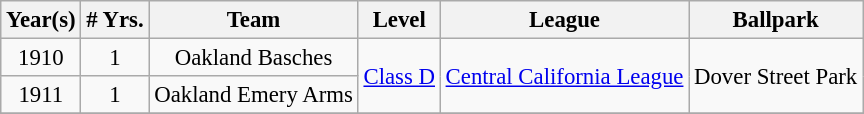<table class="wikitable" style="text-align:center; font-size: 95%;">
<tr>
<th>Year(s)</th>
<th># Yrs.</th>
<th>Team</th>
<th>Level</th>
<th>League</th>
<th>Ballpark</th>
</tr>
<tr>
<td>1910</td>
<td>1</td>
<td>Oakland Basches</td>
<td rowspan=2><a href='#'>Class D</a></td>
<td rowspan=2><a href='#'>Central California League</a></td>
<td rowspan=2>Dover Street Park</td>
</tr>
<tr>
<td>1911</td>
<td>1</td>
<td>Oakland Emery Arms</td>
</tr>
<tr>
</tr>
</table>
